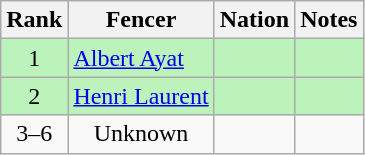<table class="wikitable sortable" style="text-align:center">
<tr>
<th>Rank</th>
<th>Fencer</th>
<th>Nation</th>
<th>Notes</th>
</tr>
<tr bgcolor=bbf3bb>
<td>1</td>
<td align=left><a href='#'>Albert Ayat</a></td>
<td align=left></td>
<td></td>
</tr>
<tr bgcolor=bbf3bb>
<td>2</td>
<td align=left><a href='#'>Henri Laurent</a></td>
<td align=left></td>
<td></td>
</tr>
<tr>
<td>3–6</td>
<td>Unknown</td>
<td></td>
<td></td>
</tr>
</table>
